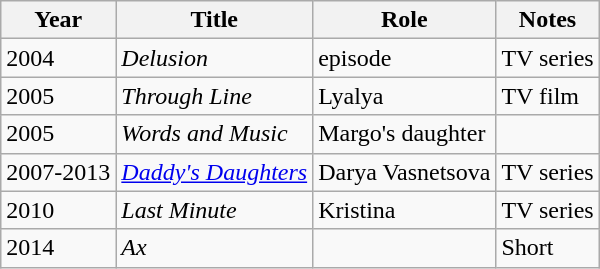<table class="wikitable sortable">
<tr>
<th>Year</th>
<th>Title</th>
<th>Role</th>
<th>Notes</th>
</tr>
<tr>
<td>2004</td>
<td><em>Delusion</em></td>
<td>episode</td>
<td>TV series</td>
</tr>
<tr>
<td>2005</td>
<td><em>Through Line</em></td>
<td>Lyalya</td>
<td>TV film</td>
</tr>
<tr>
<td>2005</td>
<td><em>Words and Music</em></td>
<td>Margo's daughter</td>
<td></td>
</tr>
<tr>
<td>2007-2013</td>
<td><em><a href='#'>Daddy's Daughters</a></em></td>
<td>Darya Vasnetsova</td>
<td>TV series</td>
</tr>
<tr>
<td>2010</td>
<td><em>Last Minute</em></td>
<td>Kristina</td>
<td>TV series</td>
</tr>
<tr>
<td>2014</td>
<td><em>Ax</em></td>
<td></td>
<td>Short</td>
</tr>
</table>
